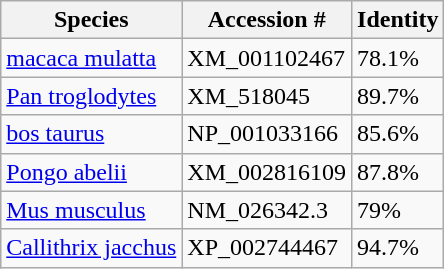<table class="wikitable" border="1">
<tr>
<th>Species</th>
<th>Accession #</th>
<th>Identity</th>
</tr>
<tr>
<td><a href='#'>macaca mulatta</a></td>
<td>XM_001102467</td>
<td>78.1%</td>
</tr>
<tr>
<td><a href='#'>Pan troglodytes</a></td>
<td>XM_518045</td>
<td>89.7%</td>
</tr>
<tr>
<td><a href='#'>bos taurus</a></td>
<td>NP_001033166</td>
<td>85.6%</td>
</tr>
<tr>
<td><a href='#'>Pongo abelii</a></td>
<td>XM_002816109</td>
<td>87.8%</td>
</tr>
<tr>
<td><a href='#'>Mus musculus</a></td>
<td>NM_026342.3</td>
<td>79%</td>
</tr>
<tr>
<td><a href='#'>Callithrix jacchus</a></td>
<td>XP_002744467</td>
<td>94.7%</td>
</tr>
</table>
